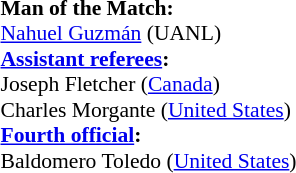<table width=50% style="font-size:90%">
<tr>
<td><br><strong>Man of the Match:</strong>
<br><a href='#'>Nahuel Guzmán</a> (UANL)<br><strong><a href='#'>Assistant referees</a>:</strong>
<br>Joseph Fletcher (<a href='#'>Canada</a>)
<br>Charles Morgante (<a href='#'>United States</a>)
<br><strong><a href='#'>Fourth official</a>:</strong>
<br>Baldomero Toledo (<a href='#'>United States</a>)</td>
</tr>
</table>
